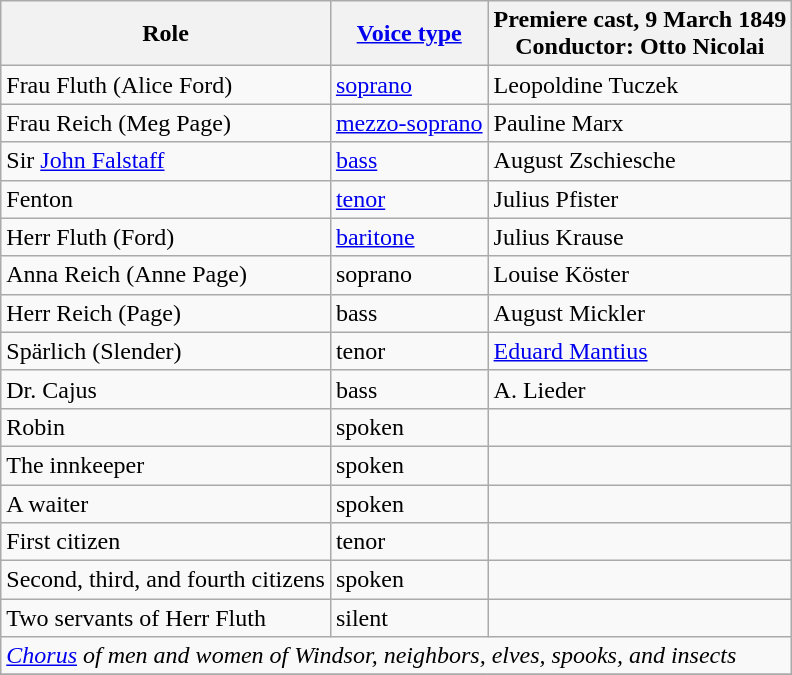<table class="wikitable">
<tr>
<th>Role</th>
<th><a href='#'>Voice type</a></th>
<th>Premiere cast, 9 March 1849<br>Conductor: Otto Nicolai</th>
</tr>
<tr>
<td>Frau Fluth (Alice Ford)</td>
<td><a href='#'>soprano</a></td>
<td>Leopoldine Tuczek</td>
</tr>
<tr>
<td>Frau Reich (Meg Page)</td>
<td><a href='#'>mezzo-soprano</a></td>
<td>Pauline Marx</td>
</tr>
<tr>
<td>Sir <a href='#'>John Falstaff</a></td>
<td><a href='#'>bass</a></td>
<td>August Zschiesche</td>
</tr>
<tr>
<td>Fenton</td>
<td><a href='#'>tenor</a></td>
<td>Julius Pfister</td>
</tr>
<tr>
<td>Herr Fluth (Ford)</td>
<td><a href='#'>baritone</a></td>
<td>Julius Krause</td>
</tr>
<tr>
<td>Anna Reich (Anne Page)</td>
<td>soprano</td>
<td>Louise Köster</td>
</tr>
<tr>
<td>Herr Reich (Page)</td>
<td>bass</td>
<td>August Mickler</td>
</tr>
<tr>
<td>Spärlich (Slender)</td>
<td>tenor</td>
<td><a href='#'>Eduard Mantius</a></td>
</tr>
<tr>
<td>Dr. Cajus</td>
<td>bass</td>
<td>A. Lieder</td>
</tr>
<tr>
<td>Robin</td>
<td>spoken</td>
<td></td>
</tr>
<tr>
<td>The innkeeper</td>
<td>spoken</td>
<td></td>
</tr>
<tr>
<td>A waiter</td>
<td>spoken</td>
<td></td>
</tr>
<tr>
<td>First citizen</td>
<td>tenor</td>
<td></td>
</tr>
<tr>
<td>Second, third, and fourth citizens</td>
<td>spoken</td>
<td></td>
</tr>
<tr>
<td>Two servants of Herr Fluth</td>
<td>silent</td>
<td></td>
</tr>
<tr>
<td colspan="3"><em><a href='#'>Chorus</a> of men and women of Windsor, neighbors, elves, spooks, and insects</em></td>
</tr>
<tr>
</tr>
</table>
